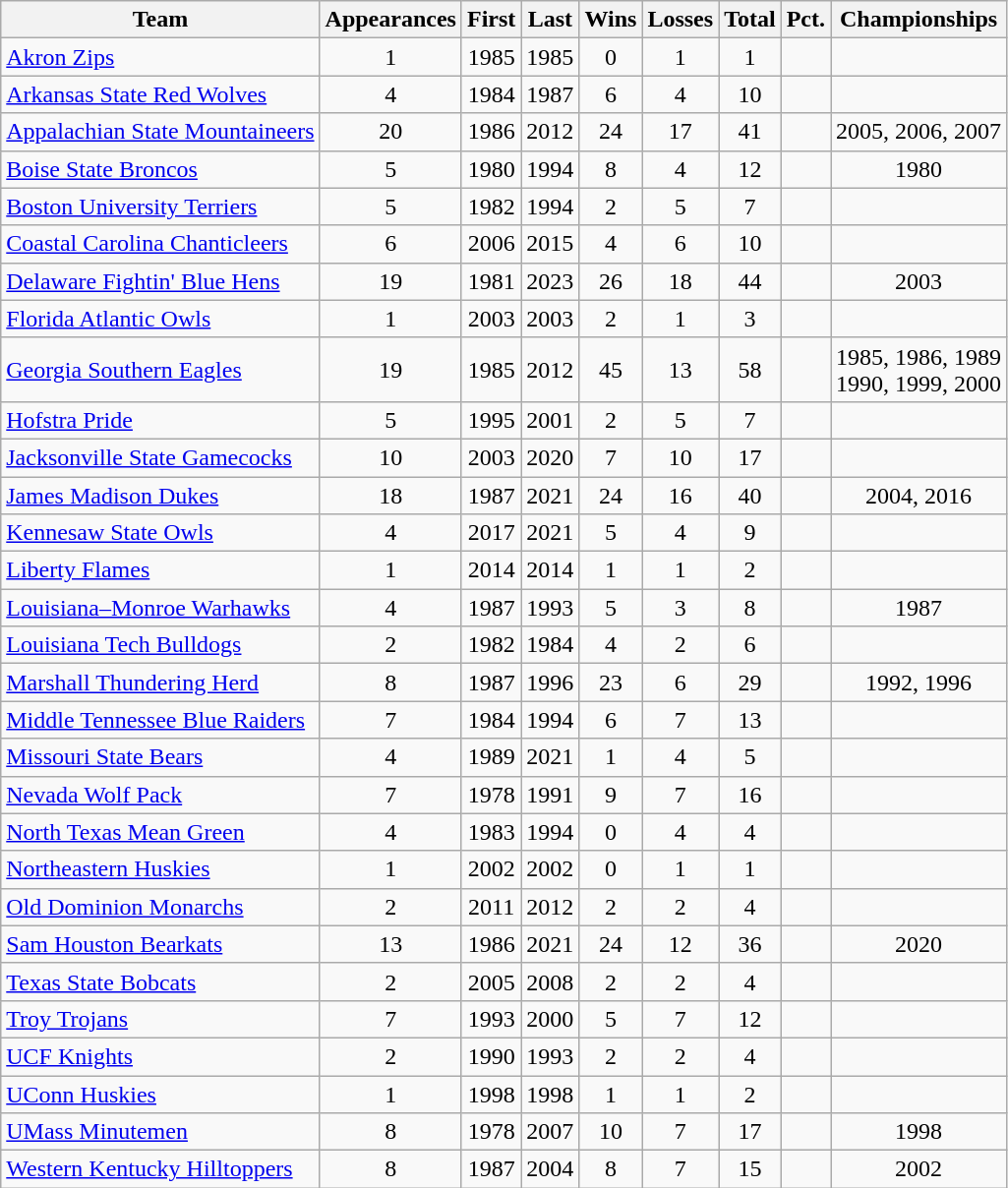<table class="wikitable sortable" style="text-align:center;">
<tr>
<th>Team</th>
<th>Appearances</th>
<th>First</th>
<th>Last</th>
<th>Wins</th>
<th>Losses</th>
<th>Total</th>
<th>Pct.</th>
<th>Championships</th>
</tr>
<tr>
<td style="text-align:left;"><a href='#'>Akron Zips</a></td>
<td>1</td>
<td>1985</td>
<td>1985</td>
<td>0</td>
<td>1</td>
<td>1</td>
<td></td>
<td></td>
</tr>
<tr>
<td style="text-align:left;"><a href='#'>Arkansas State Red Wolves</a></td>
<td>4</td>
<td>1984</td>
<td>1987</td>
<td>6</td>
<td>4</td>
<td>10</td>
<td></td>
<td></td>
</tr>
<tr>
<td style="text-align:left;"><a href='#'>Appalachian State Mountaineers</a></td>
<td>20</td>
<td>1986</td>
<td>2012</td>
<td>24</td>
<td>17</td>
<td>41</td>
<td></td>
<td>2005, 2006, 2007</td>
</tr>
<tr>
<td style="text-align:left;"><a href='#'>Boise State Broncos</a></td>
<td>5</td>
<td>1980</td>
<td>1994</td>
<td>8</td>
<td>4</td>
<td>12</td>
<td></td>
<td>1980</td>
</tr>
<tr>
<td style="text-align:left;"><a href='#'>Boston University Terriers</a></td>
<td>5</td>
<td>1982</td>
<td>1994</td>
<td>2</td>
<td>5</td>
<td>7</td>
<td></td>
<td></td>
</tr>
<tr>
<td style="text-align:left;"><a href='#'>Coastal Carolina Chanticleers</a></td>
<td>6</td>
<td>2006</td>
<td>2015</td>
<td>4</td>
<td>6</td>
<td>10</td>
<td></td>
<td></td>
</tr>
<tr>
<td style="text-align:left;"><a href='#'>Delaware Fightin' Blue Hens</a></td>
<td>19</td>
<td>1981</td>
<td>2023</td>
<td>26</td>
<td>18</td>
<td>44</td>
<td></td>
<td>2003</td>
</tr>
<tr>
<td style="text-align:left;"><a href='#'>Florida Atlantic Owls</a></td>
<td>1</td>
<td>2003</td>
<td>2003</td>
<td>2</td>
<td>1</td>
<td>3</td>
<td></td>
<td></td>
</tr>
<tr>
<td style="text-align:left;"><a href='#'>Georgia Southern Eagles</a></td>
<td>19</td>
<td>1985</td>
<td>2012</td>
<td>45</td>
<td>13</td>
<td>58</td>
<td></td>
<td>1985, 1986, 1989<br>1990, 1999, 2000</td>
</tr>
<tr>
<td style="text-align:left;"><a href='#'>Hofstra Pride</a></td>
<td>5</td>
<td>1995</td>
<td>2001</td>
<td>2</td>
<td>5</td>
<td>7</td>
<td></td>
<td></td>
</tr>
<tr>
<td style="text-align:left;"><a href='#'>Jacksonville State Gamecocks</a></td>
<td>10</td>
<td>2003</td>
<td>2020</td>
<td>7</td>
<td>10</td>
<td>17</td>
<td></td>
<td></td>
</tr>
<tr>
<td style="text-align:left;"><a href='#'>James Madison Dukes</a></td>
<td>18</td>
<td>1987</td>
<td>2021</td>
<td>24</td>
<td>16</td>
<td>40</td>
<td></td>
<td>2004, 2016</td>
</tr>
<tr>
<td style="text-align:left;"><a href='#'>Kennesaw State Owls</a></td>
<td>4</td>
<td>2017</td>
<td>2021</td>
<td>5</td>
<td>4</td>
<td>9</td>
<td></td>
<td></td>
</tr>
<tr>
<td style="text-align:left;"><a href='#'>Liberty Flames</a></td>
<td>1</td>
<td>2014</td>
<td>2014</td>
<td>1</td>
<td>1</td>
<td>2</td>
<td></td>
<td></td>
</tr>
<tr>
<td style="text-align:left;"><a href='#'>Louisiana–Monroe Warhawks</a></td>
<td>4</td>
<td>1987</td>
<td>1993</td>
<td>5</td>
<td>3</td>
<td>8</td>
<td></td>
<td>1987</td>
</tr>
<tr>
<td style="text-align:left;"><a href='#'>Louisiana Tech Bulldogs</a></td>
<td>2</td>
<td>1982</td>
<td>1984</td>
<td>4</td>
<td>2</td>
<td>6</td>
<td></td>
<td></td>
</tr>
<tr>
<td style="text-align:left;"><a href='#'>Marshall Thundering Herd</a></td>
<td>8</td>
<td>1987</td>
<td>1996</td>
<td>23</td>
<td>6</td>
<td>29</td>
<td></td>
<td>1992, 1996</td>
</tr>
<tr>
<td style="text-align:left;"><a href='#'>Middle Tennessee Blue Raiders</a></td>
<td>7</td>
<td>1984</td>
<td>1994</td>
<td>6</td>
<td>7</td>
<td>13</td>
<td></td>
<td></td>
</tr>
<tr>
<td style="text-align:left;"><a href='#'>Missouri State Bears</a></td>
<td>4</td>
<td>1989</td>
<td>2021</td>
<td>1</td>
<td>4</td>
<td>5</td>
<td></td>
<td></td>
</tr>
<tr>
<td style="text-align:left;"><a href='#'>Nevada Wolf Pack</a></td>
<td>7</td>
<td>1978</td>
<td>1991</td>
<td>9</td>
<td>7</td>
<td>16</td>
<td></td>
<td></td>
</tr>
<tr>
<td style="text-align:left;"><a href='#'>North Texas Mean Green</a></td>
<td>4</td>
<td>1983</td>
<td>1994</td>
<td>0</td>
<td>4</td>
<td>4</td>
<td></td>
<td></td>
</tr>
<tr>
<td style="text-align:left;"><a href='#'>Northeastern Huskies</a></td>
<td>1</td>
<td>2002</td>
<td>2002</td>
<td>0</td>
<td>1</td>
<td>1</td>
<td></td>
<td></td>
</tr>
<tr>
<td style="text-align:left;"><a href='#'>Old Dominion Monarchs</a></td>
<td>2</td>
<td>2011</td>
<td>2012</td>
<td>2</td>
<td>2</td>
<td>4</td>
<td></td>
<td></td>
</tr>
<tr>
<td style="text-align:left;"><a href='#'>Sam Houston Bearkats</a></td>
<td>13</td>
<td>1986</td>
<td>2021</td>
<td>24</td>
<td>12</td>
<td>36</td>
<td></td>
<td>2020</td>
</tr>
<tr>
<td style="text-align:left;"><a href='#'>Texas State Bobcats</a></td>
<td>2</td>
<td>2005</td>
<td>2008</td>
<td>2</td>
<td>2</td>
<td>4</td>
<td></td>
<td></td>
</tr>
<tr>
<td style="text-align:left;"><a href='#'>Troy Trojans</a></td>
<td>7</td>
<td>1993</td>
<td>2000</td>
<td>5</td>
<td>7</td>
<td>12</td>
<td></td>
<td></td>
</tr>
<tr>
<td style="text-align:left;"><a href='#'>UCF Knights</a></td>
<td>2</td>
<td>1990</td>
<td>1993</td>
<td>2</td>
<td>2</td>
<td>4</td>
<td></td>
<td></td>
</tr>
<tr>
<td style="text-align:left;"><a href='#'>UConn Huskies</a></td>
<td>1</td>
<td>1998</td>
<td>1998</td>
<td>1</td>
<td>1</td>
<td>2</td>
<td></td>
<td></td>
</tr>
<tr>
<td style="text-align:left;"><a href='#'>UMass Minutemen</a></td>
<td>8</td>
<td>1978</td>
<td>2007</td>
<td>10</td>
<td>7</td>
<td>17</td>
<td></td>
<td>1998</td>
</tr>
<tr>
<td style="text-align:left;"><a href='#'>Western Kentucky Hilltoppers</a></td>
<td>8</td>
<td>1987</td>
<td>2004</td>
<td>8</td>
<td>7</td>
<td>15</td>
<td></td>
<td>2002</td>
</tr>
</table>
